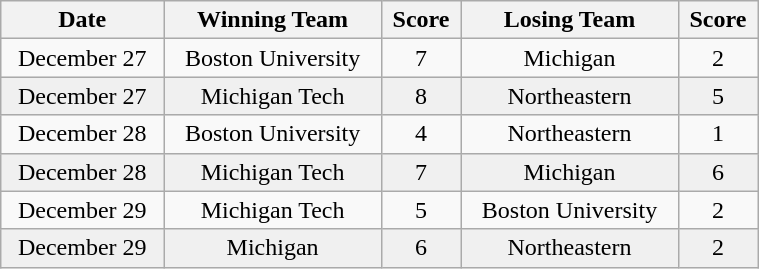<table class="wikitable sortable" style="text-align:center" cellpadding=2 cellspacing=2 width =40%>
<tr>
<th>Date</th>
<th>Winning Team</th>
<th>Score</th>
<th>Losing Team</th>
<th>Score</th>
</tr>
<tr>
<td>December 27</td>
<td>Boston University</td>
<td>7</td>
<td>Michigan</td>
<td>2</td>
</tr>
<tr bgcolor=f0f0f0>
<td>December 27</td>
<td>Michigan Tech</td>
<td>8</td>
<td>Northeastern</td>
<td>5</td>
</tr>
<tr>
<td>December 28</td>
<td>Boston University</td>
<td>4</td>
<td>Northeastern</td>
<td>1</td>
</tr>
<tr bgcolor=f0f0f0>
<td>December 28</td>
<td>Michigan Tech</td>
<td>7</td>
<td>Michigan</td>
<td>6</td>
</tr>
<tr>
<td>December 29</td>
<td>Michigan Tech</td>
<td>5</td>
<td>Boston University</td>
<td>2</td>
</tr>
<tr bgcolor=f0f0f0>
<td>December 29</td>
<td>Michigan</td>
<td>6</td>
<td>Northeastern</td>
<td>2</td>
</tr>
</table>
